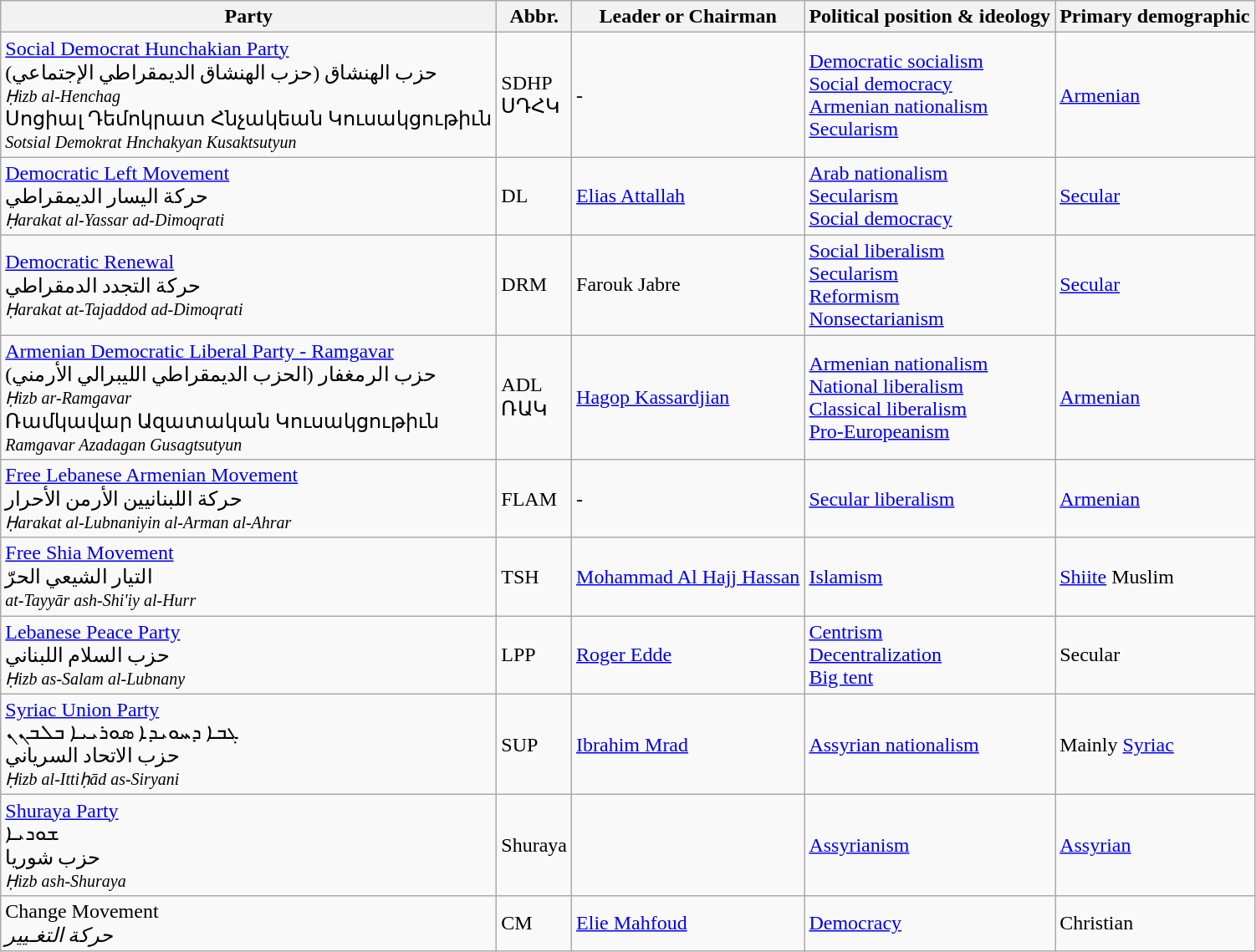<table class="wikitable sortable">
<tr>
<th>Party</th>
<th>Abbr.</th>
<th>Leader or Chairman</th>
<th>Political position & ideology</th>
<th>Primary demographic</th>
</tr>
<tr>
<td><a href='#'>Social Democrat Hunchakian Party</a><br><span>حزب الهنشاق (حزب الهنشاق الديمقراطي الإجتماعي)</span><br><small><em>Ḥizb al-Henchag</em></small><br>Սոցիալ Դեմոկրատ Հնչակեան Կուսակցութիւն<br><small><em>Sotsial Demokrat Hnchakyan Kusaktsutyun</em></small></td>
<td>SDHP<br>ՍԴՀԿ</td>
<td>-</td>
<td><a href='#'>Democratic socialism</a> <br> <a href='#'>Social democracy</a> <br> <a href='#'>Armenian nationalism</a> <br> <a href='#'>Secularism</a></td>
<td><a href='#'>Armenian</a></td>
</tr>
<tr>
<td><a href='#'>Democratic Left Movement</a><br> <span>حركة اليسار الديمقراطي</span><br><small><em>Ḥarakat al-Yassar ad-Dimoqrati</em></small></td>
<td>DL</td>
<td><a href='#'>Elias Attallah</a></td>
<td><a href='#'>Arab nationalism</a><br><a href='#'>Secularism</a><br><a href='#'>Social democracy</a></td>
<td><a href='#'>Secular</a></td>
</tr>
<tr>
<td><a href='#'>Democratic Renewal</a><br> <span>حركة التجدد الدمقراطي</span><br><small><em>Ḥarakat at-Tajaddod ad-Dimoqrati</em></small></td>
<td>DRM</td>
<td>Farouk Jabre</td>
<td><a href='#'>Social liberalism</a><br><a href='#'>Secularism</a> <br> <a href='#'>Reformism</a> <br> <a href='#'>Nonsectarianism</a></td>
<td><a href='#'>Secular</a></td>
</tr>
<tr>
<td><a href='#'>Armenian Democratic Liberal Party - Ramgavar</a><br><span>حزب الرمغفار (الحزب الديمقراطي الليبرالي الأرمني)</span><br><small><em>Ḥizb ar-Ramgavar</em></small><br>Ռամկավար Ազատական Կուսակցութիւն<br><small><em>Ramgavar Azadagan Gusagtsutyun</em></small></td>
<td>ADL<br> ՌԱԿ</td>
<td><a href='#'>Hagop Kassardjian</a></td>
<td><a href='#'>Armenian nationalism</a> <br> <a href='#'>National liberalism</a> <br> <a href='#'>Classical liberalism</a> <br> <a href='#'>Pro-Europeanism</a></td>
<td><a href='#'>Armenian</a></td>
</tr>
<tr>
<td><a href='#'>Free Lebanese Armenian Movement</a><br> <span>حركة اللبنانيين الأرمن الأحرار</span><br><small><em>Ḥarakat al-Lubnaniyin al-Arman al-Ahrar</em></small></td>
<td>FLAM</td>
<td>-</td>
<td><a href='#'>Secular liberalism</a></td>
<td><a href='#'>Armenian</a></td>
</tr>
<tr>
<td><a href='#'>Free Shia Movement</a><br> <span>التيار الشيعي الحرّ</span><br><small><em>at-Tayyār ash-Shi'iy al-Hurr</em></small></td>
<td>TSH</td>
<td><a href='#'>Mohammad Al Hajj Hassan</a></td>
<td><a href='#'>Islamism</a></td>
<td><a href='#'>Shiite</a> Muslim</td>
</tr>
<tr>
<td><a href='#'>Lebanese Peace Party</a><br> <span>حزب السلام اللبناني</span><br><small><em>Ḥizb as-Salam al-Lubnany</em></small></td>
<td>LPP</td>
<td><a href='#'>Roger Edde</a></td>
<td><a href='#'>Centrism</a><br><a href='#'>Decentralization</a><br><a href='#'>Big tent</a></td>
<td>Secular</td>
</tr>
<tr>
<td><a href='#'>Syriac Union Party</a><br><span>ܓܒܐ ܕܚܘܝܕܐ ܣܘܪܝܝܐ ܒܠܒܢܢ</span><br><span>حزب الاتحاد السرياني</span><br><small><em>Ḥizb al-Ittiḥād as-Siryani</em></small></td>
<td>SUP</td>
<td><a href='#'>Ibrahim Mrad</a></td>
<td><a href='#'>Assyrian nationalism</a></td>
<td>Mainly <a href='#'>Syriac</a></td>
</tr>
<tr>
<td><a href='#'>Shuraya Party</a><br><span>ܫܘܖܝܐ</span><br><span>حزب شوريا</span><br><small><em>Ḥizb ash-Shuraya</em></small></td>
<td>Shuraya</td>
<td></td>
<td><a href='#'>Assyrianism</a></td>
<td><a href='#'>Assyrian</a></td>
</tr>
<tr>
<td>Change Movement<br><em>حركة التغـيير</em></td>
<td>CM</td>
<td><a href='#'>Elie Mahfoud</a></td>
<td><a href='#'>Democracy</a></td>
<td>Christian</td>
</tr>
</table>
